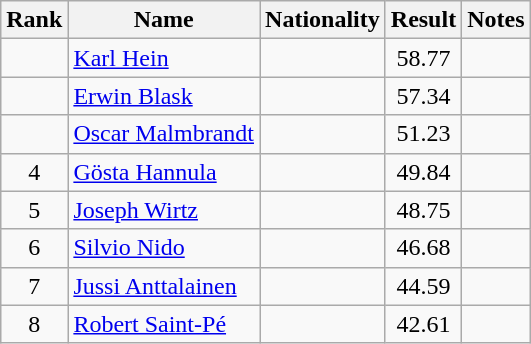<table class="wikitable sortable" style="text-align:center">
<tr>
<th>Rank</th>
<th>Name</th>
<th>Nationality</th>
<th>Result</th>
<th>Notes</th>
</tr>
<tr>
<td></td>
<td align=left><a href='#'>Karl Hein</a></td>
<td align=left></td>
<td>58.77</td>
<td></td>
</tr>
<tr>
<td></td>
<td align=left><a href='#'>Erwin Blask</a></td>
<td align=left></td>
<td>57.34</td>
<td></td>
</tr>
<tr>
<td></td>
<td align=left><a href='#'>Oscar Malmbrandt</a></td>
<td align=left></td>
<td>51.23</td>
<td></td>
</tr>
<tr>
<td>4</td>
<td align=left><a href='#'>Gösta Hannula</a></td>
<td align=left></td>
<td>49.84</td>
<td></td>
</tr>
<tr>
<td>5</td>
<td align=left><a href='#'>Joseph Wirtz</a></td>
<td align=left></td>
<td>48.75</td>
<td></td>
</tr>
<tr>
<td>6</td>
<td align=left><a href='#'>Silvio Nido</a></td>
<td align=left></td>
<td>46.68</td>
<td></td>
</tr>
<tr>
<td>7</td>
<td align=left><a href='#'>Jussi Anttalainen</a></td>
<td align=left></td>
<td>44.59</td>
<td></td>
</tr>
<tr>
<td>8</td>
<td align=left><a href='#'>Robert Saint-Pé</a></td>
<td align=left></td>
<td>42.61</td>
<td></td>
</tr>
</table>
